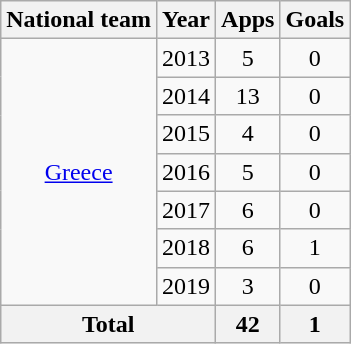<table class="wikitable" style="text-align:center">
<tr>
<th>National team</th>
<th>Year</th>
<th>Apps</th>
<th>Goals</th>
</tr>
<tr>
<td rowspan="7"><a href='#'>Greece</a></td>
<td>2013</td>
<td>5</td>
<td>0</td>
</tr>
<tr>
<td>2014</td>
<td>13</td>
<td>0</td>
</tr>
<tr>
<td>2015</td>
<td>4</td>
<td>0</td>
</tr>
<tr>
<td>2016</td>
<td>5</td>
<td>0</td>
</tr>
<tr>
<td>2017</td>
<td>6</td>
<td>0</td>
</tr>
<tr>
<td>2018</td>
<td>6</td>
<td>1</td>
</tr>
<tr>
<td>2019</td>
<td>3</td>
<td>0</td>
</tr>
<tr>
<th colspan="2">Total</th>
<th>42</th>
<th>1</th>
</tr>
</table>
